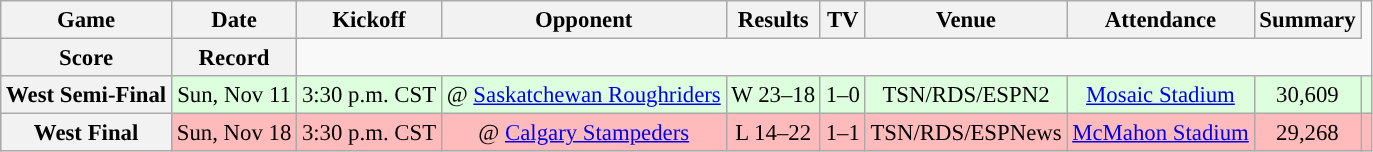<table class="wikitable" style="font-size: 95%;">
<tr>
<th scope="col">Game</th>
<th scope="col">Date</th>
<th scope="col">Kickoff</th>
<th scope="col">Opponent</th>
<th scope="col">Results</th>
<th scope="col">TV</th>
<th scope="col">Venue</th>
<th scope="col">Attendance</th>
<th scope="col">Summary</th>
</tr>
<tr>
<th scope="col">Score</th>
<th scope="col">Record</th>
</tr>
<tr align="center"= bgcolor="ddffdd">
<th style="text-align:center; background:;"><span>West Semi-Final</span></th>
<td align="center">Sun, Nov 11</td>
<td align="center">3:30 p.m. CST</td>
<td align="center">@ <a href='#'>Saskatchewan Roughriders</a></td>
<td align="center">W 23–18</td>
<td align="center">1–0</td>
<td align="center">TSN/RDS/ESPN2</td>
<td align="center"><a href='#'>Mosaic Stadium</a></td>
<td align="center">30,609</td>
<td align="center"></td>
</tr>
<tr align="center"= bgcolor="ffbbbb">
<th style="text-align:center; background:;"><span>West Final</span></th>
<td align="center">Sun, Nov 18</td>
<td align="center">3:30 p.m. CST</td>
<td align="center">@ <a href='#'>Calgary Stampeders</a></td>
<td align="center">L 14–22</td>
<td align="center">1–1</td>
<td align="center">TSN/RDS/ESPNews</td>
<td align="center"><a href='#'>McMahon Stadium</a></td>
<td align="center">29,268</td>
<td align="center"></td>
</tr>
</table>
